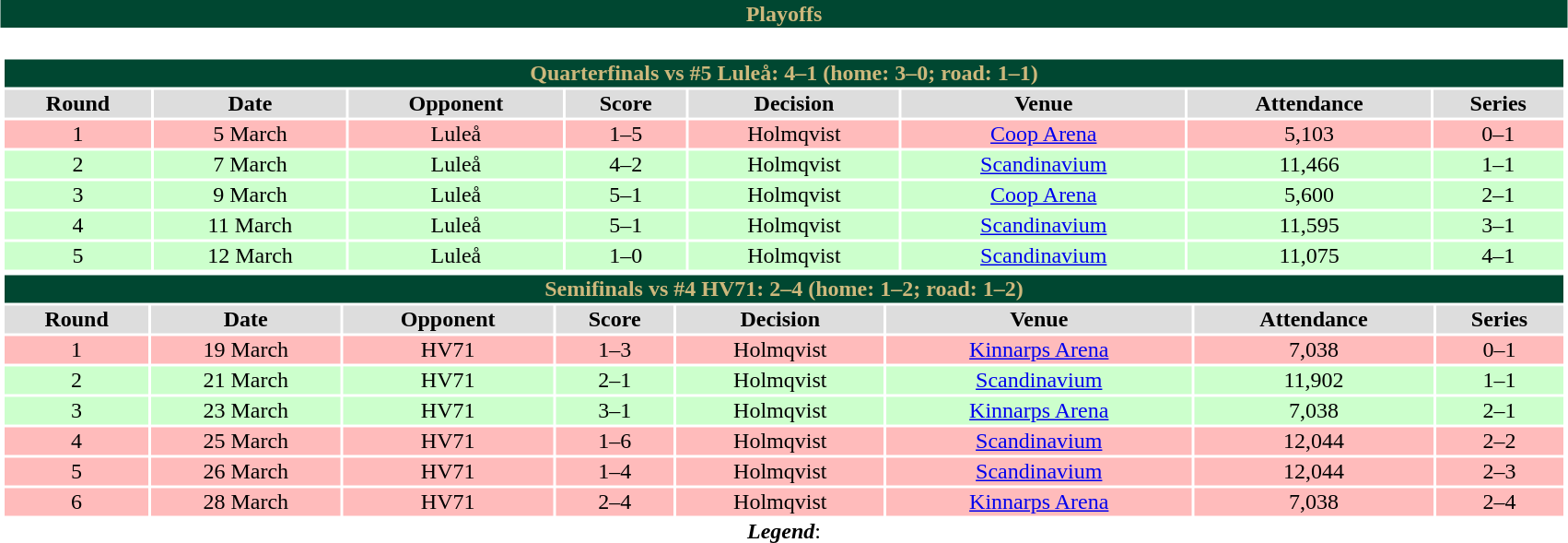<table class="toccolours" width=90% style="clear:both; margin:1.5em auto; text-align:center;">
<tr>
<th colspan=10 style="background:#004731; color: #cdb87c;">Playoffs</th>
</tr>
<tr>
<td colspan=10><br><table class="toccolours collapsible collapsed" width=100%>
<tr>
<th colspan=10; style="background:#004731; color: #cdb87c;">Quarterfinals vs #5 Luleå: 4–1 (home: 3–0; road: 1–1)</th>
</tr>
<tr align="center"  bgcolor="#dddddd">
<td><strong>Round</strong></td>
<td><strong>Date</strong></td>
<td><strong>Opponent</strong></td>
<td><strong>Score</strong></td>
<td><strong>Decision</strong></td>
<td><strong>Venue</strong></td>
<td><strong>Attendance</strong></td>
<td><strong>Series</strong></td>
</tr>
<tr align="center" bgcolor="ffbbbb">
<td>1</td>
<td>5 March</td>
<td>Luleå</td>
<td>1–5</td>
<td>Holmqvist</td>
<td><a href='#'>Coop Arena</a></td>
<td>5,103</td>
<td>0–1</td>
</tr>
<tr align="center" bgcolor="ccffcc">
<td>2</td>
<td>7 March</td>
<td>Luleå</td>
<td>4–2</td>
<td>Holmqvist</td>
<td><a href='#'>Scandinavium</a></td>
<td>11,466</td>
<td>1–1</td>
</tr>
<tr align="center" bgcolor="ccffcc">
<td>3</td>
<td>9 March</td>
<td>Luleå</td>
<td>5–1</td>
<td>Holmqvist</td>
<td><a href='#'>Coop Arena</a></td>
<td>5,600</td>
<td>2–1</td>
</tr>
<tr align="center" bgcolor="ccffcc">
<td>4</td>
<td>11 March</td>
<td>Luleå</td>
<td>5–1</td>
<td>Holmqvist</td>
<td><a href='#'>Scandinavium</a></td>
<td>11,595</td>
<td>3–1</td>
</tr>
<tr align="center" bgcolor="ccffcc">
<td>5</td>
<td>12 March</td>
<td>Luleå</td>
<td>1–0</td>
<td>Holmqvist</td>
<td><a href='#'>Scandinavium</a></td>
<td>11,075</td>
<td>4–1</td>
</tr>
</table>
<table class="toccolours collapsible collapsed" width=100%>
<tr>
<th colspan=10; style="background:#004731; color: #cdb87c;">Semifinals vs #4 HV71: 2–4 (home: 1–2; road: 1–2)</th>
</tr>
<tr align="center"  bgcolor="#dddddd">
<td><strong>Round</strong></td>
<td><strong>Date</strong></td>
<td><strong>Opponent</strong></td>
<td><strong>Score</strong></td>
<td><strong>Decision</strong></td>
<td><strong>Venue</strong></td>
<td><strong>Attendance</strong></td>
<td><strong>Series</strong></td>
</tr>
<tr align="center" bgcolor="ffbbbb">
<td>1</td>
<td>19 March</td>
<td>HV71</td>
<td>1–3</td>
<td>Holmqvist</td>
<td><a href='#'>Kinnarps Arena</a></td>
<td>7,038</td>
<td>0–1</td>
</tr>
<tr align="center" bgcolor="ccffcc">
<td>2</td>
<td>21 March</td>
<td>HV71</td>
<td>2–1</td>
<td>Holmqvist</td>
<td><a href='#'>Scandinavium</a></td>
<td>11,902</td>
<td>1–1</td>
</tr>
<tr align="center" bgcolor="ccffcc">
<td>3</td>
<td>23 March</td>
<td>HV71</td>
<td>3–1</td>
<td>Holmqvist</td>
<td><a href='#'>Kinnarps Arena</a></td>
<td>7,038</td>
<td>2–1</td>
</tr>
<tr align="center" bgcolor="ffbbbb">
<td>4</td>
<td>25 March</td>
<td>HV71</td>
<td>1–6</td>
<td>Holmqvist</td>
<td><a href='#'>Scandinavium</a></td>
<td>12,044</td>
<td>2–2</td>
</tr>
<tr align="center" bgcolor="ffbbbb">
<td>5</td>
<td>26 March</td>
<td>HV71</td>
<td>1–4</td>
<td>Holmqvist</td>
<td><a href='#'>Scandinavium</a></td>
<td>12,044</td>
<td>2–3</td>
</tr>
<tr align="center" bgcolor="ffbbbb">
<td>6</td>
<td>28 March</td>
<td>HV71</td>
<td>2–4</td>
<td>Holmqvist</td>
<td><a href='#'>Kinnarps Arena</a></td>
<td>7,038</td>
<td>2–4</td>
</tr>
</table>
<strong><em>Legend</em></strong>: 
</td>
</tr>
</table>
